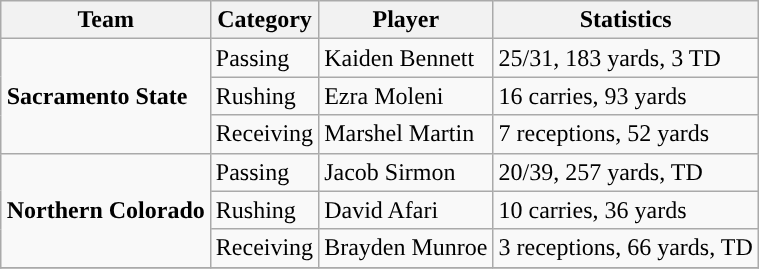<table class="wikitable" style="float: right;">
<tr>
<th>Team</th>
<th>Category</th>
<th>Player</th>
<th>Statistics</th>
</tr>
<tr>
<td rowspan=3><strong>Sacramento State</strong></td>
<td>Passing</td>
<td>Kaiden Bennett</td>
<td>25/31, 183 yards, 3 TD</td>
</tr>
<tr>
<td>Rushing</td>
<td>Ezra Moleni</td>
<td>16 carries, 93 yards</td>
</tr>
<tr>
<td>Receiving</td>
<td>Marshel Martin</td>
<td>7 receptions, 52 yards</td>
</tr>
<tr>
<td rowspan=3><strong>Northern Colorado</strong></td>
<td>Passing</td>
<td>Jacob Sirmon</td>
<td>20/39, 257 yards, TD</td>
</tr>
<tr>
<td>Rushing</td>
<td>David Afari</td>
<td>10 carries, 36 yards</td>
</tr>
<tr>
<td>Receiving</td>
<td>Brayden Munroe</td>
<td>3 receptions, 66 yards, TD</td>
</tr>
<tr>
</tr>
</table>
